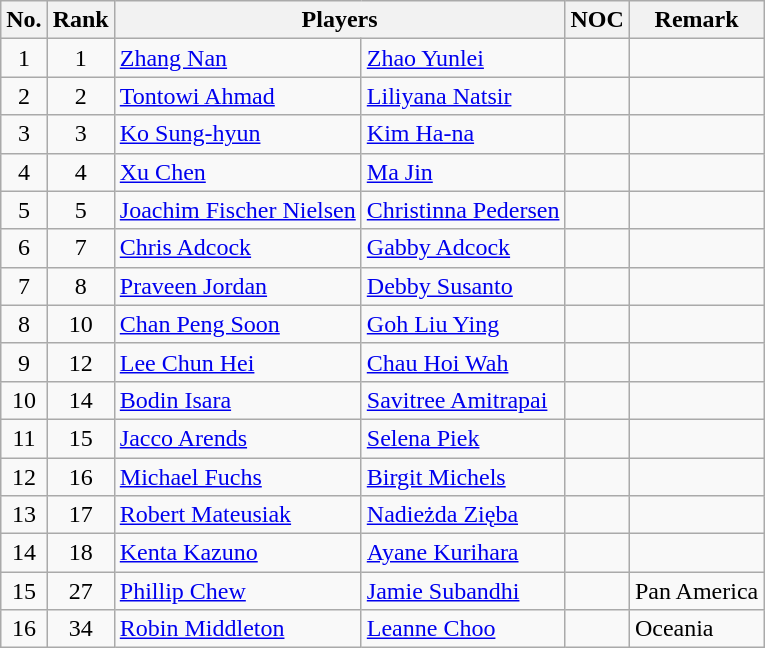<table class="wikitable sortable">
<tr>
<th>No.</th>
<th>Rank</th>
<th colspan=2>Players</th>
<th>NOC</th>
<th>Remark</th>
</tr>
<tr align=center>
<td>1</td>
<td>1</td>
<td align=left><a href='#'>Zhang Nan</a></td>
<td align=left><a href='#'>Zhao Yunlei</a></td>
<td align=left></td>
<td align=left></td>
</tr>
<tr align=center>
<td>2</td>
<td>2</td>
<td align=left><a href='#'>Tontowi Ahmad</a></td>
<td align=left><a href='#'>Liliyana Natsir</a></td>
<td align=left></td>
<td align=left></td>
</tr>
<tr align=center>
<td>3</td>
<td>3</td>
<td align=left><a href='#'>Ko Sung-hyun</a></td>
<td align=left><a href='#'>Kim Ha-na</a></td>
<td align=left></td>
<td align=left></td>
</tr>
<tr align=center>
<td>4</td>
<td>4</td>
<td align=left><a href='#'>Xu Chen</a></td>
<td align=left><a href='#'>Ma Jin</a></td>
<td align=left></td>
<td align=left></td>
</tr>
<tr align=center>
<td>5</td>
<td>5</td>
<td align=left><a href='#'>Joachim Fischer Nielsen</a></td>
<td align=left><a href='#'>Christinna Pedersen</a></td>
<td align=left></td>
<td align=left></td>
</tr>
<tr align=center>
<td>6</td>
<td>7</td>
<td align=left><a href='#'>Chris Adcock</a></td>
<td align=left><a href='#'>Gabby Adcock</a></td>
<td align=left></td>
<td align=left></td>
</tr>
<tr align=center>
<td>7</td>
<td>8</td>
<td align=left><a href='#'>Praveen Jordan</a></td>
<td align=left><a href='#'>Debby Susanto</a></td>
<td align=left></td>
<td align=left></td>
</tr>
<tr align=center>
<td>8</td>
<td>10</td>
<td align=left><a href='#'>Chan Peng Soon</a></td>
<td align=left><a href='#'>Goh Liu Ying</a></td>
<td align=left></td>
<td align=left></td>
</tr>
<tr align=center>
<td>9</td>
<td>12</td>
<td align=left><a href='#'>Lee Chun Hei</a></td>
<td align=left><a href='#'>Chau Hoi Wah</a></td>
<td align=left></td>
<td align=left></td>
</tr>
<tr align=center>
<td>10</td>
<td>14</td>
<td align=left><a href='#'>Bodin Isara</a></td>
<td align=left><a href='#'>Savitree Amitrapai</a></td>
<td align=left></td>
<td align=left></td>
</tr>
<tr align=center>
<td>11</td>
<td>15</td>
<td align=left><a href='#'>Jacco Arends</a></td>
<td align=left><a href='#'>Selena Piek</a></td>
<td align=left></td>
<td align=left></td>
</tr>
<tr align=center>
<td>12</td>
<td>16</td>
<td align=left><a href='#'>Michael Fuchs</a></td>
<td align=left><a href='#'>Birgit Michels</a></td>
<td align=left></td>
<td align=left></td>
</tr>
<tr align=center>
<td>13</td>
<td>17</td>
<td align=left><a href='#'>Robert Mateusiak</a></td>
<td align=left><a href='#'>Nadieżda Zięba</a></td>
<td align=left></td>
<td align=left></td>
</tr>
<tr align=center>
<td>14</td>
<td>18</td>
<td align=left><a href='#'>Kenta Kazuno</a></td>
<td align=left><a href='#'>Ayane Kurihara</a></td>
<td align=left></td>
<td align=left></td>
</tr>
<tr align=center>
<td>15</td>
<td>27</td>
<td align=left><a href='#'>Phillip Chew</a></td>
<td align=left><a href='#'>Jamie Subandhi</a></td>
<td align=left></td>
<td align=left>Pan America</td>
</tr>
<tr align=center>
<td>16</td>
<td>34</td>
<td align=left><a href='#'>Robin Middleton</a></td>
<td align=left><a href='#'>Leanne Choo</a></td>
<td align=left></td>
<td align=left>Oceania</td>
</tr>
</table>
